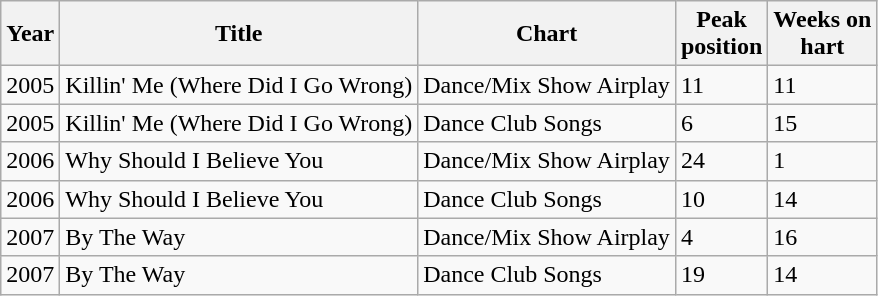<table class="wikitable">
<tr>
<th>Year</th>
<th>Title</th>
<th>Chart</th>
<th>Peak<br>position</th>
<th>Weeks on<br>hart</th>
</tr>
<tr>
<td>2005</td>
<td>Killin' Me (Where Did I Go Wrong)</td>
<td>Dance/Mix Show Airplay</td>
<td>11</td>
<td>11</td>
</tr>
<tr>
<td>2005</td>
<td>Killin' Me (Where Did I Go Wrong)</td>
<td>Dance Club Songs</td>
<td>6</td>
<td>15</td>
</tr>
<tr>
<td>2006</td>
<td>Why Should I Believe You</td>
<td>Dance/Mix Show Airplay</td>
<td>24</td>
<td>1</td>
</tr>
<tr>
<td>2006</td>
<td>Why Should I Believe You</td>
<td>Dance Club Songs</td>
<td>10</td>
<td>14</td>
</tr>
<tr>
<td>2007</td>
<td>By The Way</td>
<td>Dance/Mix Show Airplay</td>
<td>4</td>
<td>16</td>
</tr>
<tr>
<td>2007</td>
<td>By The Way</td>
<td>Dance Club Songs</td>
<td>19</td>
<td>14</td>
</tr>
</table>
